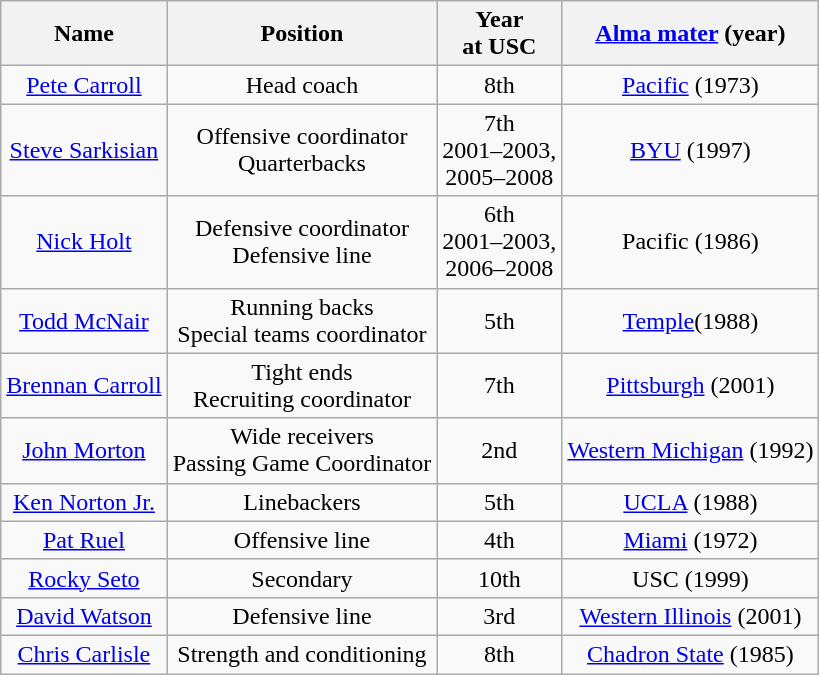<table class="wikitable">
<tr>
<th>Name</th>
<th>Position</th>
<th>Year<br>at USC</th>
<th><a href='#'>Alma mater</a> (year)</th>
</tr>
<tr style="text-align:center;">
<td><a href='#'>Pete Carroll</a></td>
<td>Head coach</td>
<td>8th</td>
<td><a href='#'>Pacific</a> (1973)</td>
</tr>
<tr style="text-align:center;">
<td><a href='#'>Steve Sarkisian</a></td>
<td>Offensive coordinator<br>Quarterbacks</td>
<td>7th<br>2001–2003,<br>2005–2008</td>
<td><a href='#'>BYU</a> (1997)</td>
</tr>
<tr style="text-align:center;">
<td><a href='#'>Nick Holt</a></td>
<td>Defensive coordinator<br>Defensive line</td>
<td>6th<br>2001–2003,<br>2006–2008</td>
<td>Pacific (1986)</td>
</tr>
<tr style="text-align:center;">
<td><a href='#'>Todd McNair</a></td>
<td>Running backs<br>Special teams coordinator</td>
<td>5th</td>
<td><a href='#'>Temple</a>(1988)</td>
</tr>
<tr style="text-align:center;">
<td><a href='#'>Brennan Carroll</a></td>
<td>Tight ends<br>Recruiting coordinator</td>
<td>7th</td>
<td><a href='#'>Pittsburgh</a> (2001)</td>
</tr>
<tr style="text-align:center;">
<td><a href='#'>John Morton</a></td>
<td>Wide receivers<br>Passing Game Coordinator</td>
<td>2nd</td>
<td><a href='#'>Western Michigan</a> (1992)</td>
</tr>
<tr style="text-align:center;">
<td><a href='#'>Ken Norton Jr.</a></td>
<td>Linebackers</td>
<td>5th</td>
<td><a href='#'>UCLA</a> (1988)</td>
</tr>
<tr style="text-align:center;">
<td><a href='#'>Pat Ruel</a></td>
<td>Offensive line</td>
<td>4th</td>
<td><a href='#'>Miami</a> (1972)</td>
</tr>
<tr style="text-align:center;">
<td><a href='#'>Rocky Seto</a></td>
<td>Secondary</td>
<td>10th</td>
<td>USC (1999)</td>
</tr>
<tr style="text-align:center;">
<td><a href='#'>David Watson</a></td>
<td>Defensive line</td>
<td>3rd</td>
<td><a href='#'>Western Illinois</a> (2001)</td>
</tr>
<tr style="text-align:center;">
<td><a href='#'>Chris Carlisle</a></td>
<td>Strength and conditioning</td>
<td>8th</td>
<td><a href='#'>Chadron State</a> (1985)</td>
</tr>
</table>
